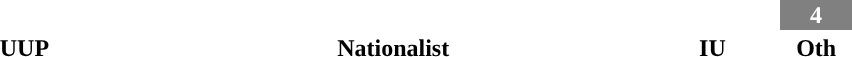<table style="width:50%; text-align:center;">
<tr style="color:white;">
<td style="background:"><strong>37</strong></td>
<td style="background:"><strong>9</strong></td>
<td style="background:"><strong>2</strong></td>
<td style="background:grey; width:7.69%;"><strong>4</strong></td>
</tr>
<tr>
<td><span><strong>UUP</strong></span></td>
<td><span><strong>Nationalist</strong></span></td>
<td><span><strong>IU</strong></span></td>
<td><span><strong>Oth</strong></span></td>
</tr>
</table>
